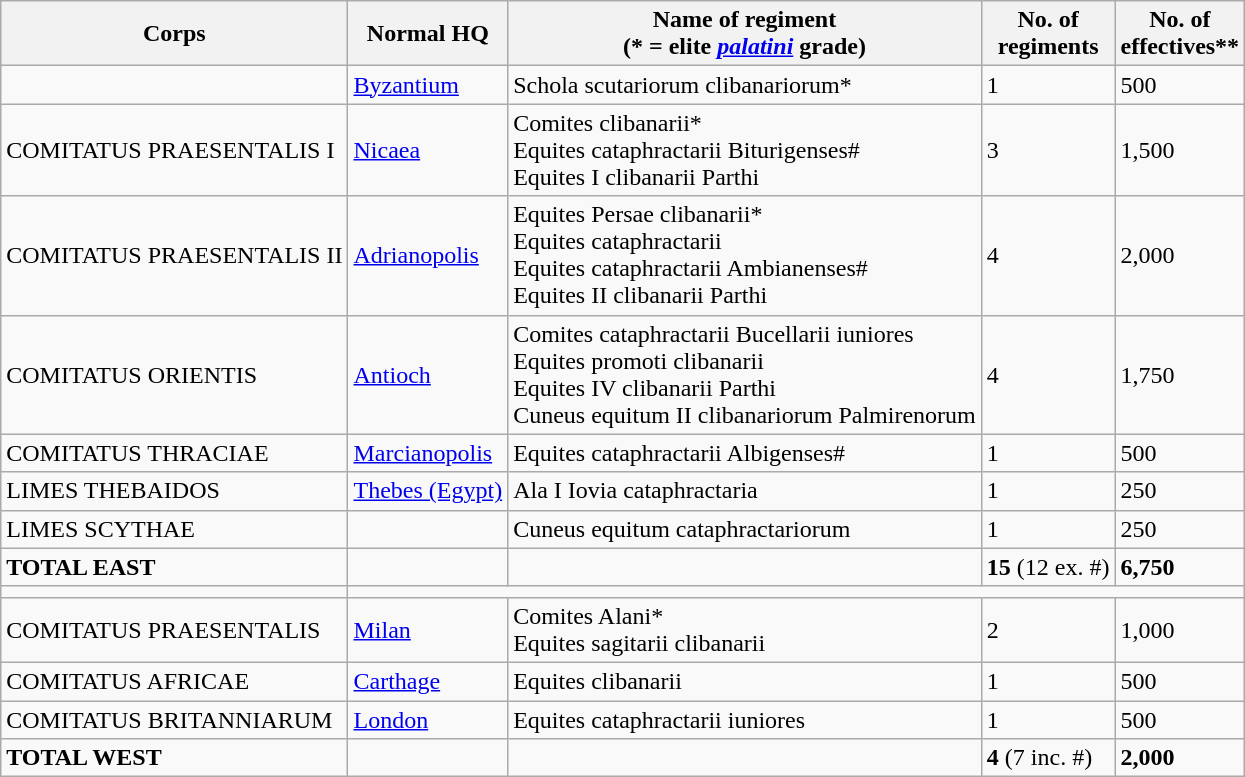<table class = wikitable>
<tr>
<th>Corps</th>
<th>Normal HQ</th>
<th>Name of regiment<br>(* = elite <em><a href='#'>palatini</a></em> grade)</th>
<th>No. of<br>regiments</th>
<th>No. of<br>effectives**</th>
</tr>
<tr>
<td></td>
<td><a href='#'>Byzantium</a></td>
<td>Schola scutariorum clibanariorum*</td>
<td>1</td>
<td>500</td>
</tr>
<tr>
<td>COMITATUS PRAESENTALIS I</td>
<td><a href='#'>Nicaea</a></td>
<td>Comites clibanarii*<br>Equites cataphractarii Biturigenses#<br>Equites I clibanarii Parthi</td>
<td>3</td>
<td>1,500</td>
</tr>
<tr>
<td>COMITATUS PRAESENTALIS II</td>
<td><a href='#'>Adrianopolis</a></td>
<td>Equites Persae clibanarii*<br>Equites cataphractarii<br>Equites cataphractarii Ambianenses#<br>Equites II clibanarii Parthi</td>
<td>4</td>
<td>2,000</td>
</tr>
<tr>
<td>COMITATUS ORIENTIS</td>
<td><a href='#'>Antioch</a></td>
<td>Comites cataphractarii Bucellarii iuniores<br>Equites promoti clibanarii<br>Equites IV clibanarii Parthi<br>Cuneus equitum II clibanariorum Palmirenorum</td>
<td>4</td>
<td>1,750</td>
</tr>
<tr>
<td>COMITATUS THRACIAE</td>
<td><a href='#'>Marcianopolis</a></td>
<td>Equites cataphractarii Albigenses#</td>
<td>1</td>
<td>500</td>
</tr>
<tr>
<td>LIMES THEBAIDOS</td>
<td><a href='#'>Thebes (Egypt)</a></td>
<td>Ala I Iovia cataphractaria</td>
<td>1</td>
<td>250</td>
</tr>
<tr>
<td>LIMES SCYTHAE</td>
<td></td>
<td>Cuneus equitum cataphractariorum</td>
<td>1</td>
<td>250</td>
</tr>
<tr>
<td><strong>TOTAL EAST</strong></td>
<td></td>
<td></td>
<td><strong>15</strong> (12 ex. #)</td>
<td><strong>6,750</strong></td>
</tr>
<tr>
<td></td>
</tr>
<tr>
<td>COMITATUS PRAESENTALIS</td>
<td><a href='#'>Milan</a></td>
<td>Comites Alani*<br>Equites sagitarii clibanarii</td>
<td>2</td>
<td>1,000</td>
</tr>
<tr>
<td>COMITATUS AFRICAE</td>
<td><a href='#'>Carthage</a></td>
<td>Equites clibanarii</td>
<td>1</td>
<td>500</td>
</tr>
<tr>
<td>COMITATUS BRITANNIARUM</td>
<td><a href='#'>London</a></td>
<td>Equites cataphractarii iuniores</td>
<td>1</td>
<td>500</td>
</tr>
<tr>
<td><strong>TOTAL WEST</strong></td>
<td></td>
<td></td>
<td><strong>4</strong> (7 inc. #)</td>
<td><strong>2,000</strong></td>
</tr>
</table>
